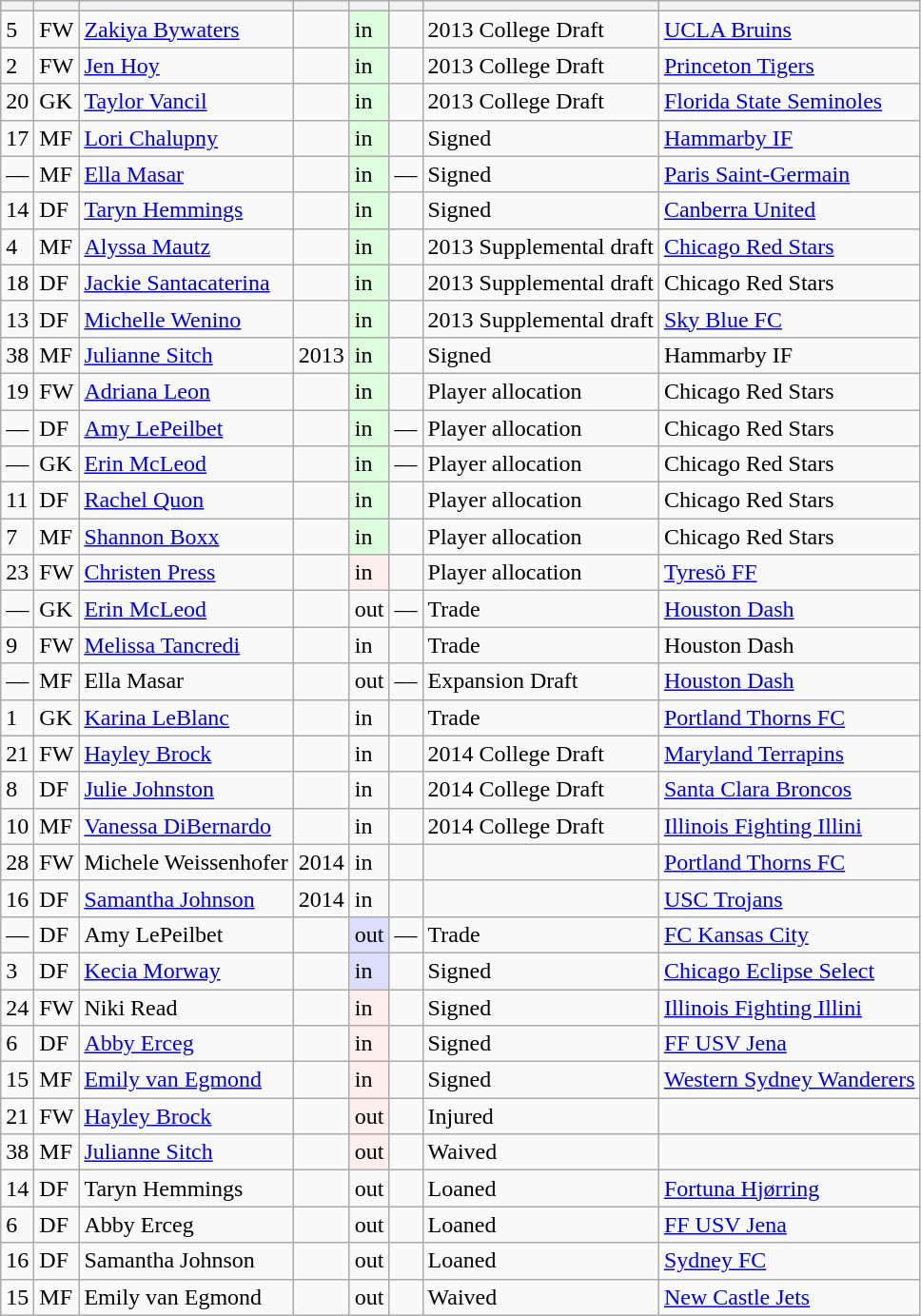<table class="wikitable collapsible sortable">
<tr>
<th></th>
<th></th>
<th></th>
<th></th>
<th></th>
<th></th>
<th></th>
<th></th>
</tr>
<tr>
<td>5</td>
<td>FW</td>
<td><a href='#'>Zakiya Bywaters</a></td>
<td></td>
<td style="background:#DDFFDD;">in</td>
<td></td>
<td>2013 College Draft</td>
<td><a href='#'>UCLA Bruins</a></td>
</tr>
<tr>
<td>2</td>
<td>FW</td>
<td><a href='#'>Jen Hoy</a></td>
<td></td>
<td style="background:#DDFFDD;">in</td>
<td></td>
<td>2013 College Draft</td>
<td><a href='#'>Princeton Tigers</a></td>
</tr>
<tr>
<td>20</td>
<td>GK</td>
<td><a href='#'>Taylor Vancil</a></td>
<td></td>
<td style="background:#DDFFDD;">in</td>
<td></td>
<td>2013 College Draft</td>
<td><a href='#'>Florida State Seminoles</a></td>
</tr>
<tr>
<td>17</td>
<td>MF</td>
<td><a href='#'>Lori Chalupny</a></td>
<td></td>
<td style="background:#DDFFDD;">in</td>
<td></td>
<td>Signed</td>
<td><a href='#'>Hammarby IF</a></td>
</tr>
<tr>
<td>––</td>
<td>MF</td>
<td><a href='#'>Ella Masar</a></td>
<td></td>
<td style="background:#DDFFDD;">in</td>
<td>––</td>
<td>Signed</td>
<td><a href='#'>Paris Saint-Germain</a></td>
</tr>
<tr>
<td>14</td>
<td>DF</td>
<td><a href='#'>Taryn Hemmings</a></td>
<td></td>
<td style="background:#DDFFDD;">in</td>
<td></td>
<td>Signed</td>
<td><a href='#'>Canberra United</a></td>
</tr>
<tr>
<td>4</td>
<td>MF</td>
<td><a href='#'>Alyssa Mautz</a></td>
<td></td>
<td style="background:#DDFFDD;">in</td>
<td></td>
<td>2013 Supplemental draft</td>
<td><a href='#'>Chicago Red Stars</a></td>
</tr>
<tr>
<td>18</td>
<td>DF</td>
<td><a href='#'>Jackie Santacaterina</a></td>
<td></td>
<td style="background:#DDFFDD;">in</td>
<td></td>
<td>2013 Supplemental draft</td>
<td>Chicago Red Stars</td>
</tr>
<tr>
<td>13</td>
<td>DF</td>
<td><a href='#'>Michelle Wenino</a></td>
<td></td>
<td style="background:#DDFFDD;">in</td>
<td></td>
<td>2013 Supplemental draft</td>
<td><a href='#'>Sky Blue FC</a></td>
</tr>
<tr>
<td>38</td>
<td>MF</td>
<td><a href='#'>Julianne Sitch</a></td>
<td>2013</td>
<td style="background:#DDFFDD;">in</td>
<td></td>
<td>Signed</td>
<td>Hammarby IF</td>
</tr>
<tr>
<td>19</td>
<td>FW</td>
<td><a href='#'>Adriana Leon</a></td>
<td></td>
<td style="background:#DDFFDD;">in</td>
<td></td>
<td>Player allocation</td>
<td>Chicago Red Stars</td>
</tr>
<tr>
<td>––</td>
<td>DF</td>
<td><a href='#'>Amy LePeilbet</a></td>
<td></td>
<td style="background:#DDFFDD;">in</td>
<td>––</td>
<td>Player allocation</td>
<td>Chicago Red Stars</td>
</tr>
<tr>
<td>––</td>
<td>GK</td>
<td><a href='#'>Erin McLeod</a></td>
<td></td>
<td style="background:#DDFFDD;">in</td>
<td>––</td>
<td>Player allocation</td>
<td>Chicago Red Stars</td>
</tr>
<tr>
<td>11</td>
<td>DF</td>
<td><a href='#'>Rachel Quon</a></td>
<td></td>
<td style="background:#DDFFDD;">in</td>
<td></td>
<td>Player allocation</td>
<td>Chicago Red Stars</td>
</tr>
<tr>
<td>7</td>
<td>MF</td>
<td><a href='#'>Shannon Boxx</a></td>
<td></td>
<td style="background:#DDFFDD;">in</td>
<td></td>
<td>Player allocation</td>
<td>Chicago Red Stars</td>
</tr>
<tr>
<td>23</td>
<td>FW</td>
<td><a href='#'>Christen Press</a></td>
<td></td>
<td style="background:#FFEEEE;">in</td>
<td></td>
<td>Player allocation</td>
<td><a href='#'>Tyresö FF</a></td>
</tr>
<tr>
<td>––</td>
<td>GK</td>
<td><a href='#'>Erin McLeod</a></td>
<td></td>
<td>out</td>
<td>––</td>
<td>Trade</td>
<td><a href='#'>Houston Dash</a></td>
</tr>
<tr>
<td>9</td>
<td>FW</td>
<td><a href='#'>Melissa Tancredi</a></td>
<td></td>
<td>in</td>
<td></td>
<td>Trade</td>
<td>Houston Dash</td>
</tr>
<tr>
<td>––</td>
<td>MF</td>
<td>Ella Masar</td>
<td></td>
<td>out</td>
<td>––</td>
<td>Expansion Draft</td>
<td><a href='#'>Houston Dash</a></td>
</tr>
<tr>
<td>1</td>
<td>GK</td>
<td><a href='#'>Karina LeBlanc</a></td>
<td></td>
<td>in</td>
<td></td>
<td>Trade</td>
<td><a href='#'>Portland Thorns FC</a></td>
</tr>
<tr>
<td>21</td>
<td>FW</td>
<td><a href='#'>Hayley Brock</a></td>
<td></td>
<td>in</td>
<td></td>
<td>2014 College Draft</td>
<td><a href='#'>Maryland Terrapins</a></td>
</tr>
<tr>
<td>8</td>
<td>DF</td>
<td><a href='#'>Julie Johnston</a></td>
<td></td>
<td>in</td>
<td></td>
<td>2014 College Draft</td>
<td><a href='#'>Santa Clara Broncos</a></td>
</tr>
<tr>
<td>10</td>
<td>MF</td>
<td><a href='#'>Vanessa DiBernardo</a></td>
<td></td>
<td>in</td>
<td></td>
<td>2014 College Draft</td>
<td><a href='#'>Illinois Fighting Illini</a></td>
</tr>
<tr>
<td>28</td>
<td>FW</td>
<td>Michele Weissenhofer</td>
<td>2014</td>
<td>in</td>
<td></td>
<td></td>
<td><a href='#'>Portland Thorns FC</a></td>
</tr>
<tr>
<td>16</td>
<td>DF</td>
<td><a href='#'>Samantha Johnson</a></td>
<td>2014</td>
<td>in</td>
<td></td>
<td></td>
<td><a href='#'>USC Trojans</a></td>
</tr>
<tr>
<td>––</td>
<td>DF</td>
<td>Amy LePeilbet</td>
<td></td>
<td style="background:#DDDDFF;">out</td>
<td>––</td>
<td>Trade</td>
<td><a href='#'>FC Kansas City</a></td>
</tr>
<tr>
<td>3</td>
<td>DF</td>
<td><a href='#'>Kecia Morway</a></td>
<td></td>
<td style="background:#DDDDFF;">in</td>
<td></td>
<td>Signed</td>
<td><a href='#'>Chicago Eclipse Select</a></td>
</tr>
<tr>
<td>24</td>
<td>FW</td>
<td>Niki Read</td>
<td></td>
<td style="background:#FFEEEE;">in</td>
<td></td>
<td>Signed</td>
<td><a href='#'>Illinois Fighting Illini</a></td>
</tr>
<tr>
<td>6</td>
<td>DF</td>
<td><a href='#'>Abby Erceg</a></td>
<td></td>
<td style="background:#FFEEEE;">in</td>
<td></td>
<td>Signed</td>
<td><a href='#'>FF USV Jena</a></td>
</tr>
<tr>
<td>15</td>
<td>MF</td>
<td><a href='#'>Emily van Egmond</a></td>
<td></td>
<td style="background:#FFEEEE;">in</td>
<td></td>
<td>Signed</td>
<td><a href='#'>Western Sydney Wanderers</a></td>
</tr>
<tr>
<td>21</td>
<td>FW</td>
<td><a href='#'>Hayley Brock</a></td>
<td></td>
<td style="background:#FFEEEE;">out</td>
<td></td>
<td>Injured</td>
<td></td>
</tr>
<tr>
<td>38</td>
<td>MF</td>
<td><a href='#'>Julianne Sitch</a></td>
<td></td>
<td style="background:#FFEEEE;">out</td>
<td></td>
<td>Waived</td>
<td></td>
</tr>
<tr>
<td>14</td>
<td>DF</td>
<td>Taryn Hemmings</td>
<td></td>
<td>out</td>
<td></td>
<td>Loaned</td>
<td><a href='#'>Fortuna Hjørring</a></td>
</tr>
<tr>
<td>6</td>
<td>DF</td>
<td>Abby Erceg</td>
<td></td>
<td>out</td>
<td></td>
<td>Loaned</td>
<td><a href='#'>FF USV Jena</a></td>
</tr>
<tr>
<td>16</td>
<td>DF</td>
<td>Samantha Johnson</td>
<td></td>
<td>out</td>
<td></td>
<td>Loaned</td>
<td><a href='#'>Sydney FC</a></td>
</tr>
<tr>
<td>15</td>
<td>MF</td>
<td>Emily van Egmond</td>
<td></td>
<td>out</td>
<td></td>
<td>Waived</td>
<td><a href='#'>New Castle Jets</a></td>
</tr>
</table>
